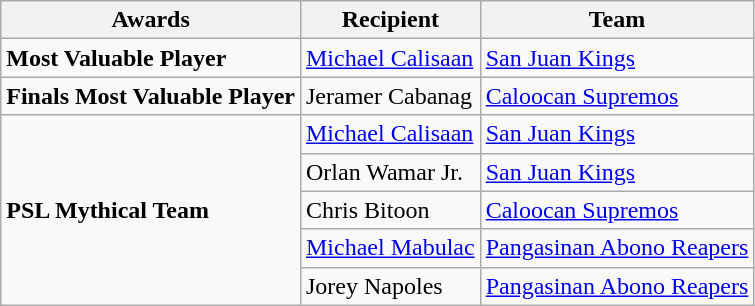<table class="wikitable">
<tr>
<th>Awards</th>
<th>Recipient</th>
<th>Team</th>
</tr>
<tr>
<td><strong>Most Valuable Player</strong></td>
<td><a href='#'>Michael Calisaan</a></td>
<td><a href='#'>San Juan Kings</a></td>
</tr>
<tr>
<td><strong>Finals Most Valuable Player</strong></td>
<td>Jeramer Cabanag</td>
<td><a href='#'>Caloocan Supremos</a></td>
</tr>
<tr>
<td rowspan="5"><strong>PSL Mythical Team</strong></td>
<td><a href='#'>Michael Calisaan</a></td>
<td><a href='#'>San Juan Kings</a></td>
</tr>
<tr>
<td>Orlan Wamar Jr.</td>
<td><a href='#'>San Juan Kings</a></td>
</tr>
<tr>
<td>Chris Bitoon</td>
<td><a href='#'>Caloocan Supremos</a></td>
</tr>
<tr>
<td><a href='#'>Michael Mabulac</a></td>
<td><a href='#'>Pangasinan Abono Reapers</a></td>
</tr>
<tr>
<td>Jorey Napoles</td>
<td><a href='#'>Pangasinan Abono Reapers</a></td>
</tr>
</table>
